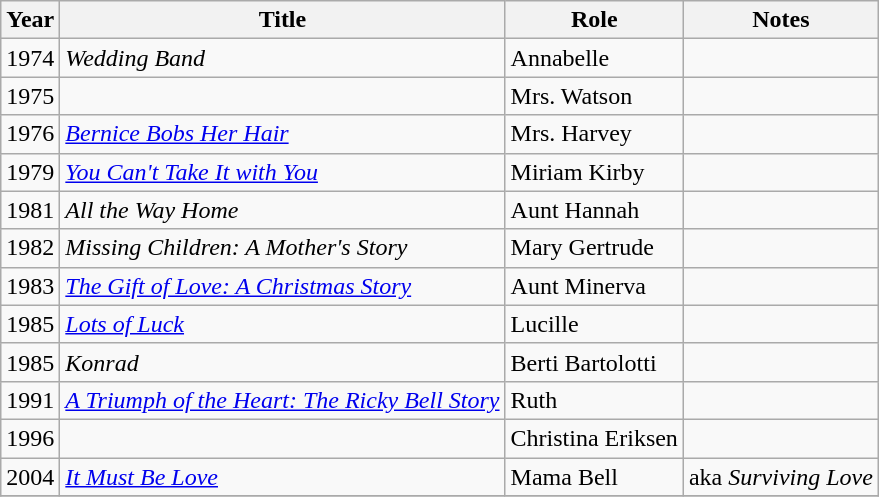<table class="wikitable sortable">
<tr>
<th>Year</th>
<th>Title</th>
<th>Role</th>
<th class="unsortable">Notes</th>
</tr>
<tr>
<td>1974</td>
<td><em>Wedding Band</em></td>
<td>Annabelle</td>
<td></td>
</tr>
<tr>
<td>1975</td>
<td><em></em></td>
<td>Mrs. Watson</td>
<td></td>
</tr>
<tr>
<td>1976</td>
<td><em><a href='#'>Bernice Bobs Her Hair</a></em></td>
<td>Mrs. Harvey</td>
<td></td>
</tr>
<tr>
<td>1979</td>
<td><em><a href='#'>You Can't Take It with You</a></em></td>
<td>Miriam Kirby</td>
<td></td>
</tr>
<tr>
<td>1981</td>
<td><em>All the Way Home</em></td>
<td>Aunt Hannah</td>
<td></td>
</tr>
<tr>
<td>1982</td>
<td><em>Missing Children: A Mother's Story</em></td>
<td>Mary Gertrude</td>
<td></td>
</tr>
<tr>
<td>1983</td>
<td><em><a href='#'>The Gift of Love: A Christmas Story</a></em></td>
<td>Aunt Minerva</td>
<td></td>
</tr>
<tr>
<td>1985</td>
<td><em><a href='#'>Lots of Luck</a></em></td>
<td>Lucille</td>
<td></td>
</tr>
<tr>
<td>1985</td>
<td><em>Konrad</em></td>
<td>Berti Bartolotti</td>
<td></td>
</tr>
<tr>
<td>1991</td>
<td><em><a href='#'>A Triumph of the Heart: The Ricky Bell Story</a></em></td>
<td>Ruth</td>
<td></td>
</tr>
<tr>
<td>1996</td>
<td><em></em></td>
<td>Christina Eriksen</td>
<td></td>
</tr>
<tr>
<td>2004</td>
<td><em><a href='#'>It Must Be Love</a></em></td>
<td>Mama Bell</td>
<td>aka <em>Surviving Love</em></td>
</tr>
<tr>
</tr>
</table>
